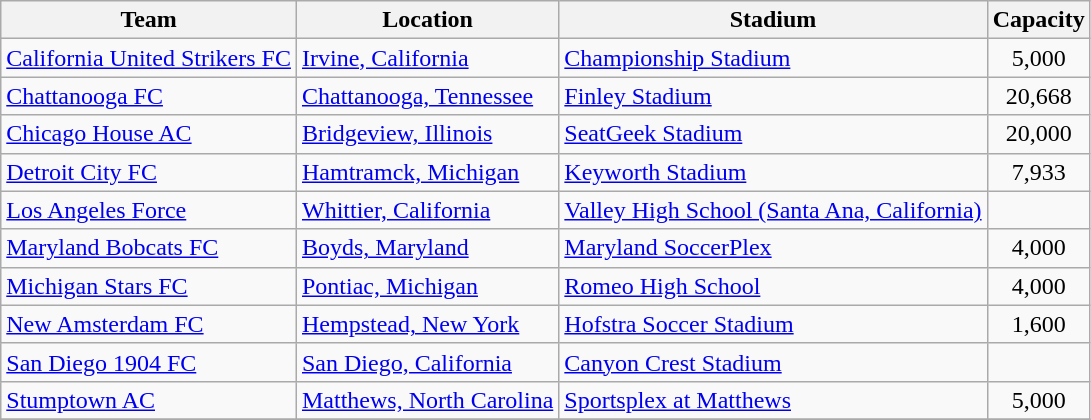<table class="wikitable sortable">
<tr>
<th>Team</th>
<th>Location</th>
<th>Stadium</th>
<th>Capacity</th>
</tr>
<tr>
<td><a href='#'>California United Strikers FC</a></td>
<td><a href='#'>Irvine, California</a></td>
<td><a href='#'>Championship Stadium</a></td>
<td style="text-align:center">5,000</td>
</tr>
<tr>
<td><a href='#'>Chattanooga FC</a></td>
<td><a href='#'>Chattanooga, Tennessee</a></td>
<td><a href='#'>Finley Stadium</a></td>
<td style="text-align:center">20,668</td>
</tr>
<tr>
<td><a href='#'>Chicago House AC</a></td>
<td><a href='#'>Bridgeview, Illinois</a></td>
<td><a href='#'>SeatGeek Stadium</a></td>
<td style="text-align:center">20,000</td>
</tr>
<tr>
<td><a href='#'>Detroit City FC</a></td>
<td><a href='#'>Hamtramck, Michigan</a></td>
<td><a href='#'>Keyworth Stadium</a></td>
<td style="text-align:center">7,933</td>
</tr>
<tr>
<td><a href='#'>Los Angeles Force</a></td>
<td><a href='#'>Whittier, California</a></td>
<td><a href='#'>Valley High School (Santa Ana, California)</a></td>
<td style="text-align:center"></td>
</tr>
<tr>
<td><a href='#'>Maryland Bobcats FC</a></td>
<td><a href='#'>Boyds, Maryland</a></td>
<td><a href='#'>Maryland SoccerPlex</a></td>
<td style="text-align:center">4,000</td>
</tr>
<tr>
<td><a href='#'>Michigan Stars FC</a></td>
<td><a href='#'>Pontiac, Michigan</a></td>
<td><a href='#'>Romeo High School</a></td>
<td style="text-align:center">4,000</td>
</tr>
<tr>
<td><a href='#'>New Amsterdam FC</a></td>
<td><a href='#'>Hempstead, New York</a></td>
<td><a href='#'>Hofstra Soccer Stadium</a></td>
<td style="text-align:center">1,600</td>
</tr>
<tr>
<td><a href='#'>San Diego 1904 FC</a></td>
<td><a href='#'>San Diego, California</a></td>
<td><a href='#'>Canyon Crest Stadium</a></td>
<td style="text-align:center"></td>
</tr>
<tr>
<td><a href='#'>Stumptown AC</a></td>
<td><a href='#'>Matthews, North Carolina</a></td>
<td><a href='#'>Sportsplex at Matthews</a></td>
<td style="text-align:center">5,000</td>
</tr>
<tr>
</tr>
</table>
